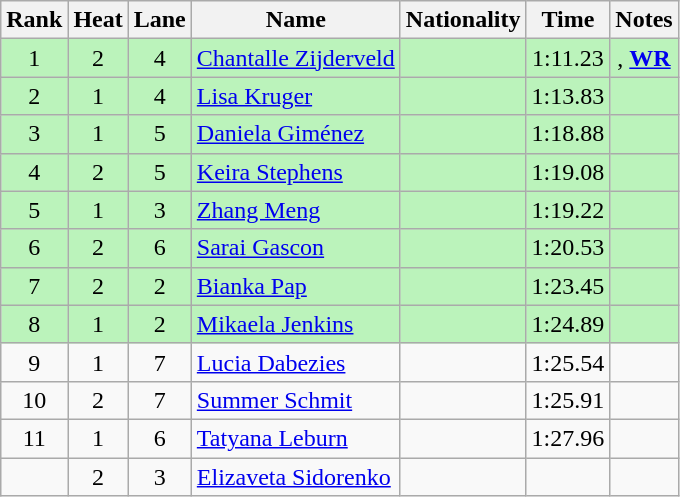<table class="wikitable sortable" style="text-align:center">
<tr>
<th>Rank</th>
<th>Heat</th>
<th>Lane</th>
<th>Name</th>
<th>Nationality</th>
<th>Time</th>
<th>Notes</th>
</tr>
<tr bgcolor=bbf3bb>
<td>1</td>
<td>2</td>
<td>4</td>
<td align=left><a href='#'>Chantalle Zijderveld</a></td>
<td align=left></td>
<td>1:11.23</td>
<td>, <strong><a href='#'>WR</a></strong></td>
</tr>
<tr bgcolor=bbf3bb>
<td>2</td>
<td>1</td>
<td>4</td>
<td align=left><a href='#'>Lisa Kruger</a></td>
<td align=left></td>
<td>1:13.83</td>
<td></td>
</tr>
<tr bgcolor=bbf3bb>
<td>3</td>
<td>1</td>
<td>5</td>
<td align=left><a href='#'>Daniela Giménez</a></td>
<td align=left></td>
<td>1:18.88</td>
<td></td>
</tr>
<tr bgcolor=bbf3bb>
<td>4</td>
<td>2</td>
<td>5</td>
<td align=left><a href='#'>Keira Stephens</a></td>
<td align=left></td>
<td>1:19.08</td>
<td></td>
</tr>
<tr bgcolor=bbf3bb>
<td>5</td>
<td>1</td>
<td>3</td>
<td align=left><a href='#'>Zhang Meng</a></td>
<td align=left></td>
<td>1:19.22</td>
<td></td>
</tr>
<tr bgcolor=bbf3bb>
<td>6</td>
<td>2</td>
<td>6</td>
<td align=left><a href='#'>Sarai Gascon</a></td>
<td align=left></td>
<td>1:20.53</td>
<td></td>
</tr>
<tr bgcolor=bbf3bb>
<td>7</td>
<td>2</td>
<td>2</td>
<td align=left><a href='#'>Bianka Pap</a></td>
<td align=left></td>
<td>1:23.45</td>
<td></td>
</tr>
<tr bgcolor=bbf3bb>
<td>8</td>
<td>1</td>
<td>2</td>
<td align=left><a href='#'>Mikaela Jenkins</a></td>
<td align=left></td>
<td>1:24.89</td>
<td></td>
</tr>
<tr>
<td>9</td>
<td>1</td>
<td>7</td>
<td align=left><a href='#'>Lucia Dabezies</a></td>
<td align=left></td>
<td>1:25.54</td>
<td></td>
</tr>
<tr>
<td>10</td>
<td>2</td>
<td>7</td>
<td align=left><a href='#'>Summer Schmit</a></td>
<td align=left></td>
<td>1:25.91</td>
<td></td>
</tr>
<tr>
<td>11</td>
<td>1</td>
<td>6</td>
<td align=left><a href='#'>Tatyana Leburn</a></td>
<td align=left></td>
<td>1:27.96</td>
<td></td>
</tr>
<tr>
<td></td>
<td>2</td>
<td>3</td>
<td align=left><a href='#'>Elizaveta Sidorenko</a></td>
<td align=left></td>
<td data-sort-value=9:99.99></td>
<td></td>
</tr>
</table>
